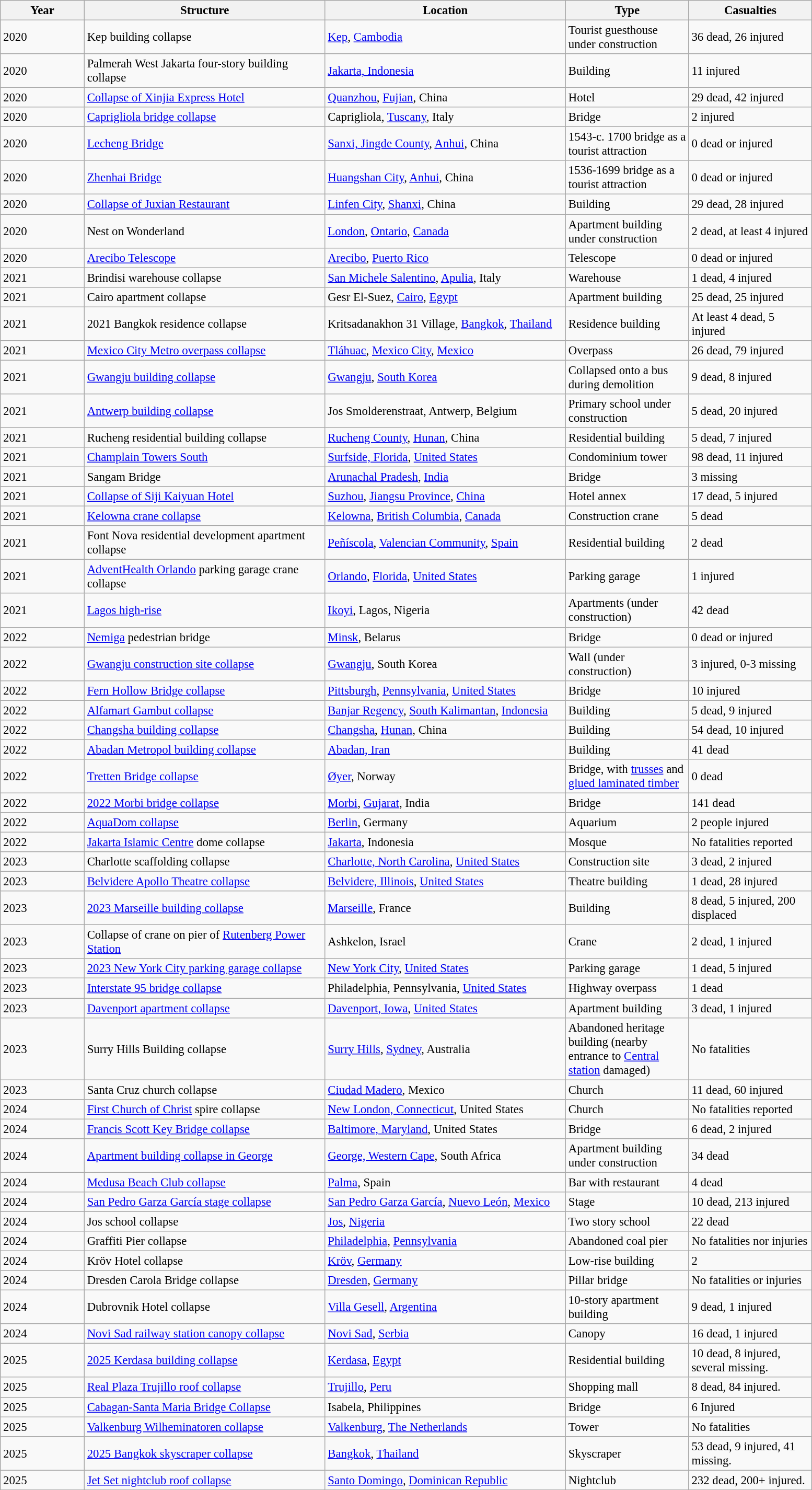<table class="wikitable sortable" style="font-size:95%;">
<tr>
<th width=100>Year</th>
<th width=300>Structure</th>
<th width=300>Location</th>
<th width=150>Type</th>
<th width=150 data-sort-type="number">Casualties</th>
</tr>
<tr>
<td>2020</td>
<td>Kep building collapse</td>
<td><a href='#'>Kep</a>, <a href='#'>Cambodia</a></td>
<td>Tourist guesthouse under construction</td>
<td>36 dead, 26 injured</td>
</tr>
<tr>
<td>2020</td>
<td>Palmerah West Jakarta four-story building collapse</td>
<td><a href='#'>Jakarta, Indonesia</a></td>
<td>Building</td>
<td>11 injured</td>
</tr>
<tr>
<td>2020</td>
<td><a href='#'>Collapse of Xinjia Express Hotel</a></td>
<td><a href='#'>Quanzhou</a>, <a href='#'>Fujian</a>, China</td>
<td>Hotel</td>
<td>29 dead, 42 injured</td>
</tr>
<tr>
<td>2020</td>
<td><a href='#'>Caprigliola bridge collapse</a></td>
<td>Caprigliola, <a href='#'>Tuscany</a>, Italy</td>
<td>Bridge</td>
<td>2 injured</td>
</tr>
<tr>
<td>2020</td>
<td><a href='#'>Lecheng Bridge</a></td>
<td><a href='#'>Sanxi, Jingde County</a>, <a href='#'>Anhui</a>, China</td>
<td>1543-c. 1700 bridge as a tourist attraction</td>
<td>0 dead or injured</td>
</tr>
<tr>
<td>2020</td>
<td><a href='#'>Zhenhai Bridge</a></td>
<td><a href='#'>Huangshan City</a>, <a href='#'>Anhui</a>, China</td>
<td>1536-1699 bridge as a tourist attraction</td>
<td>0 dead or injured</td>
</tr>
<tr>
<td>2020</td>
<td><a href='#'>Collapse of Juxian Restaurant</a></td>
<td><a href='#'>Linfen City</a>, <a href='#'>Shanxi</a>, China</td>
<td>Building</td>
<td>29 dead, 28 injured</td>
</tr>
<tr>
<td>2020</td>
<td>Nest on Wonderland</td>
<td><a href='#'>London</a>, <a href='#'>Ontario</a>, <a href='#'>Canada</a></td>
<td>Apartment building under construction</td>
<td>2 dead, at least 4 injured</td>
</tr>
<tr>
<td>2020</td>
<td><a href='#'>Arecibo Telescope</a></td>
<td><a href='#'>Arecibo</a>, <a href='#'>Puerto Rico</a></td>
<td>Telescope</td>
<td>0 dead or injured</td>
</tr>
<tr>
<td>2021</td>
<td>Brindisi warehouse collapse</td>
<td><a href='#'>San Michele Salentino</a>, <a href='#'>Apulia</a>, Italy</td>
<td>Warehouse</td>
<td>1 dead, 4 injured</td>
</tr>
<tr>
<td>2021</td>
<td>Cairo apartment collapse</td>
<td>Gesr El-Suez, <a href='#'>Cairo</a>, <a href='#'>Egypt</a></td>
<td>Apartment building</td>
<td>25 dead, 25 injured</td>
</tr>
<tr>
<td>2021</td>
<td>2021 Bangkok residence collapse</td>
<td>Kritsadanakhon 31 Village, <a href='#'>Bangkok</a>, <a href='#'>Thailand</a></td>
<td>Residence building</td>
<td data-sort-value="4">At least 4 dead, 5 injured</td>
</tr>
<tr>
<td>2021</td>
<td><a href='#'>Mexico City Metro overpass collapse</a></td>
<td><a href='#'>Tláhuac</a>, <a href='#'>Mexico City</a>, <a href='#'>Mexico</a></td>
<td>Overpass</td>
<td>26 dead, 79 injured</td>
</tr>
<tr>
<td>2021</td>
<td><a href='#'>Gwangju building collapse</a></td>
<td><a href='#'>Gwangju</a>, <a href='#'>South Korea</a></td>
<td>Collapsed onto a bus during demolition</td>
<td>9 dead, 8 injured</td>
</tr>
<tr>
<td>2021</td>
<td><a href='#'>Antwerp building collapse</a></td>
<td>Jos Smolderenstraat, Antwerp, Belgium</td>
<td>Primary school under construction</td>
<td>5 dead, 20 injured</td>
</tr>
<tr>
<td>2021</td>
<td>Rucheng residential building collapse</td>
<td><a href='#'>Rucheng County</a>, <a href='#'>Hunan</a>, China</td>
<td>Residential building</td>
<td data-sort-value="5">5 dead, 7 injured</td>
</tr>
<tr>
<td>2021</td>
<td><a href='#'>Champlain Towers South</a></td>
<td><a href='#'>Surfside, Florida</a>, <a href='#'>United States</a></td>
<td>Condominium tower</td>
<td data-sort-value="98">98 dead, 11 injured</td>
</tr>
<tr>
<td>2021</td>
<td>Sangam Bridge</td>
<td><a href='#'>Arunachal Pradesh</a>, <a href='#'>India</a></td>
<td>Bridge</td>
<td>3 missing</td>
</tr>
<tr>
<td>2021</td>
<td><a href='#'>Collapse of Siji Kaiyuan Hotel</a></td>
<td><a href='#'>Suzhou</a>,  <a href='#'>Jiangsu Province</a>, <a href='#'>China</a></td>
<td>Hotel annex</td>
<td>17 dead, 5 injured</td>
</tr>
<tr>
<td>2021</td>
<td><a href='#'>Kelowna crane collapse</a></td>
<td><a href='#'>Kelowna</a>, <a href='#'>British Columbia</a>, <a href='#'>Canada</a></td>
<td>Construction crane</td>
<td>5 dead</td>
</tr>
<tr>
<td>2021</td>
<td>Font Nova residential development apartment collapse</td>
<td><a href='#'>Peñíscola</a>, <a href='#'>Valencian Community</a>, <a href='#'>Spain</a></td>
<td>Residential building</td>
<td>2 dead</td>
</tr>
<tr>
<td>2021</td>
<td><a href='#'>AdventHealth Orlando</a> parking garage crane collapse</td>
<td><a href='#'>Orlando</a>, <a href='#'>Florida</a>, <a href='#'>United States</a></td>
<td>Parking garage</td>
<td>1 injured</td>
</tr>
<tr>
<td>2021</td>
<td><a href='#'>Lagos high-rise</a></td>
<td><a href='#'>Ikoyi</a>, Lagos, Nigeria</td>
<td>Apartments (under construction)</td>
<td>42 dead</td>
</tr>
<tr>
<td>2022</td>
<td><a href='#'>Nemiga</a> pedestrian bridge</td>
<td><a href='#'>Minsk</a>, Belarus</td>
<td>Bridge</td>
<td>0 dead or injured</td>
</tr>
<tr>
<td>2022</td>
<td><a href='#'>Gwangju construction site collapse</a></td>
<td><a href='#'>Gwangju</a>, South Korea</td>
<td>Wall (under construction)</td>
<td>3 injured, 0-3 missing</td>
</tr>
<tr>
<td>2022</td>
<td><a href='#'>Fern Hollow Bridge collapse</a></td>
<td><a href='#'>Pittsburgh</a>, <a href='#'>Pennsylvania</a>, <a href='#'>United States</a></td>
<td>Bridge</td>
<td>10 injured</td>
</tr>
<tr>
<td>2022</td>
<td><a href='#'>Alfamart Gambut collapse</a></td>
<td><a href='#'>Banjar Regency</a>, <a href='#'>South Kalimantan</a>, <a href='#'>Indonesia</a></td>
<td>Building</td>
<td>5 dead, 9 injured</td>
</tr>
<tr>
<td>2022</td>
<td><a href='#'>Changsha building collapse</a></td>
<td><a href='#'>Changsha</a>, <a href='#'>Hunan</a>, China</td>
<td>Building</td>
<td>54 dead, 10 injured</td>
</tr>
<tr>
<td>2022</td>
<td><a href='#'>Abadan Metropol building collapse</a></td>
<td><a href='#'>Abadan, Iran</a></td>
<td>Building</td>
<td>41 dead</td>
</tr>
<tr>
<td>2022</td>
<td><a href='#'>Tretten Bridge collapse</a></td>
<td><a href='#'>Øyer</a>, Norway</td>
<td>Bridge, with <a href='#'>trusses</a> and <a href='#'>glued laminated timber</a></td>
<td>0 dead</td>
</tr>
<tr>
<td>2022</td>
<td><a href='#'>2022 Morbi bridge collapse</a></td>
<td><a href='#'>Morbi</a>, <a href='#'>Gujarat</a>, India</td>
<td>Bridge</td>
<td>141 dead</td>
</tr>
<tr>
<td>2022</td>
<td><a href='#'>AquaDom collapse</a></td>
<td><a href='#'>Berlin</a>, Germany</td>
<td>Aquarium</td>
<td>2 people injured</td>
</tr>
<tr>
<td>2022</td>
<td><a href='#'>Jakarta Islamic Centre</a> dome collapse</td>
<td><a href='#'>Jakarta</a>, Indonesia</td>
<td>Mosque</td>
<td>No fatalities reported</td>
</tr>
<tr>
<td>2023</td>
<td>Charlotte scaffolding collapse</td>
<td><a href='#'>Charlotte, North Carolina</a>, <a href='#'>United States</a></td>
<td>Construction site</td>
<td>3 dead, 2 injured</td>
</tr>
<tr>
<td>2023</td>
<td><a href='#'>Belvidere Apollo Theatre collapse</a></td>
<td><a href='#'>Belvidere, Illinois</a>, <a href='#'>United States</a></td>
<td>Theatre building</td>
<td>1 dead, 28 injured</td>
</tr>
<tr>
<td>2023</td>
<td><a href='#'>2023 Marseille building collapse</a></td>
<td><a href='#'>Marseille</a>, France</td>
<td>Building</td>
<td>8 dead, 5 injured, 200 displaced</td>
</tr>
<tr>
<td>2023</td>
<td>Collapse of crane on pier of <a href='#'>Rutenberg Power Station</a></td>
<td>Ashkelon, Israel</td>
<td>Crane</td>
<td>2 dead, 1 injured</td>
</tr>
<tr>
<td>2023</td>
<td><a href='#'>2023 New York City parking garage collapse</a></td>
<td><a href='#'>New York City</a>, <a href='#'>United States</a></td>
<td>Parking garage</td>
<td>1 dead, 5 injured</td>
</tr>
<tr>
<td>2023</td>
<td><a href='#'>Interstate 95 bridge collapse</a></td>
<td>Philadelphia, Pennsylvania, <a href='#'>United States</a></td>
<td>Highway overpass</td>
<td>1 dead</td>
</tr>
<tr>
<td>2023</td>
<td><a href='#'>Davenport apartment collapse</a></td>
<td><a href='#'>Davenport, Iowa</a>, <a href='#'>United States</a></td>
<td>Apartment building</td>
<td>3 dead, 1 injured</td>
</tr>
<tr>
<td>2023</td>
<td>Surry Hills Building collapse</td>
<td><a href='#'>Surry Hills</a>, <a href='#'>Sydney</a>, Australia</td>
<td>Abandoned heritage building (nearby entrance to <a href='#'>Central station</a> damaged)</td>
<td>No fatalities</td>
</tr>
<tr>
<td>2023</td>
<td>Santa Cruz church collapse</td>
<td><a href='#'>Ciudad Madero</a>, Mexico</td>
<td>Church</td>
<td>11 dead, 60 injured</td>
</tr>
<tr>
<td>2024</td>
<td><a href='#'>First Church of Christ</a> spire collapse</td>
<td><a href='#'>New London, Connecticut</a>, United States</td>
<td>Church</td>
<td>No fatalities reported</td>
</tr>
<tr>
<td>2024</td>
<td><a href='#'>Francis Scott Key Bridge collapse</a></td>
<td><a href='#'>Baltimore, Maryland</a>, United States</td>
<td>Bridge</td>
<td>6 dead, 2 injured</td>
</tr>
<tr>
<td>2024</td>
<td><a href='#'>Apartment building collapse in George</a></td>
<td><a href='#'>George, Western Cape</a>, South Africa</td>
<td>Apartment building under construction</td>
<td>34 dead</td>
</tr>
<tr>
<td>2024</td>
<td><a href='#'>Medusa Beach Club collapse</a></td>
<td><a href='#'>Palma</a>, Spain</td>
<td>Bar with restaurant</td>
<td>4 dead</td>
</tr>
<tr>
<td>2024</td>
<td><a href='#'>San Pedro Garza García stage collapse</a></td>
<td><a href='#'>San Pedro Garza García</a>, <a href='#'>Nuevo León</a>, <a href='#'>Mexico</a></td>
<td>Stage</td>
<td>10 dead, 213 injured</td>
</tr>
<tr>
<td>2024</td>
<td>Jos school collapse</td>
<td><a href='#'>Jos</a>, <a href='#'>Nigeria</a></td>
<td>Two story school</td>
<td>22 dead</td>
</tr>
<tr>
<td>2024</td>
<td>Graffiti Pier collapse</td>
<td><a href='#'>Philadelphia</a>, <a href='#'>Pennsylvania</a></td>
<td>Abandoned coal pier</td>
<td>No fatalities nor injuries</td>
</tr>
<tr>
<td>2024</td>
<td>Kröv Hotel collapse</td>
<td><a href='#'>Kröv</a>, <a href='#'>Germany</a></td>
<td>Low-rise building</td>
<td>2</td>
</tr>
<tr>
<td>2024</td>
<td>Dresden Carola Bridge collapse</td>
<td><a href='#'>Dresden</a>, <a href='#'>Germany</a></td>
<td>Pillar bridge</td>
<td>No fatalities or injuries</td>
</tr>
<tr>
<td>2024</td>
<td>Dubrovnik Hotel collapse</td>
<td><a href='#'>Villa Gesell</a>, <a href='#'>Argentina</a></td>
<td>10-story apartment building</td>
<td>9 dead, 1 injured</td>
</tr>
<tr>
<td>2024</td>
<td><a href='#'>Novi Sad railway station canopy collapse</a></td>
<td><a href='#'>Novi Sad</a>, <a href='#'>Serbia</a></td>
<td>Canopy</td>
<td>16 dead, 1 injured</td>
</tr>
<tr>
<td>2025</td>
<td><a href='#'>2025 Kerdasa building collapse</a></td>
<td><a href='#'>Kerdasa</a>, <a href='#'>Egypt</a></td>
<td>Residential building</td>
<td>10 dead, 8 injured, several missing.</td>
</tr>
<tr>
<td>2025</td>
<td><a href='#'>Real Plaza Trujillo roof collapse</a></td>
<td><a href='#'>Trujillo</a>, <a href='#'>Peru</a></td>
<td>Shopping mall</td>
<td>8 dead, 84 injured.</td>
</tr>
<tr>
<td>2025</td>
<td><a href='#'>Cabagan-Santa Maria Bridge Collapse</a></td>
<td>Isabela, Philippines</td>
<td>Bridge</td>
<td>6 Injured</td>
</tr>
<tr>
<td>2025</td>
<td><a href='#'>Valkenburg Wilheminatoren collapse</a></td>
<td><a href='#'>Valkenburg</a>, <a href='#'>The Netherlands</a></td>
<td>Tower</td>
<td>No fatalities</td>
</tr>
<tr>
<td>2025</td>
<td><a href='#'>2025 Bangkok skyscraper collapse</a></td>
<td><a href='#'>Bangkok</a>, <a href='#'>Thailand</a></td>
<td>Skyscraper</td>
<td>53 dead, 9 injured, 41 missing.</td>
</tr>
<tr>
<td>2025</td>
<td><a href='#'>Jet Set nightclub roof collapse</a></td>
<td><a href='#'>Santo Domingo</a>, <a href='#'>Dominican Republic</a></td>
<td>Nightclub</td>
<td>232 dead, 200+ injured.</td>
</tr>
</table>
